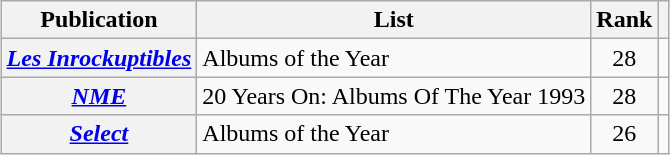<table class="wikitable mw-collapsible sortable plainrowheaders" style="margin-left: auto; margin-right: auto; border: none;">
<tr>
<th scope="col">Publication</th>
<th scope="col" class="unsortable">List</th>
<th scope="col" data-sort-type="number">Rank</th>
<th scope="col" class="unsortable"></th>
</tr>
<tr>
<th scope="row"><em><a href='#'>Les Inrockuptibles</a></em></th>
<td>Albums of the Year</td>
<td style="text-align:center;">28</td>
<td></td>
</tr>
<tr>
<th scope="row"><em><a href='#'>NME</a></em></th>
<td>20 Years On: Albums Of The Year 1993</td>
<td style="text-align:center;">28</td>
<td></td>
</tr>
<tr>
<th scope="row"><em><a href='#'>Select</a></em></th>
<td>Albums of the Year</td>
<td style="text-align:center;">26</td>
<td></td>
</tr>
</table>
